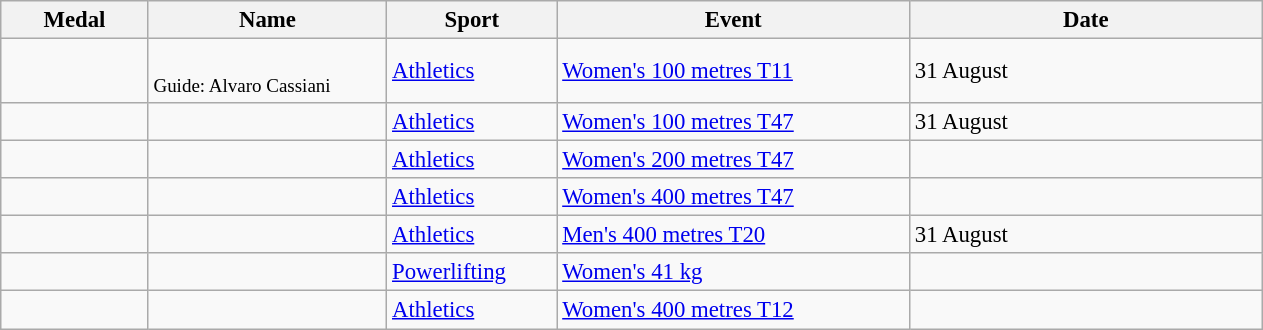<table class="wikitable sortable" style="font-size:95%">
<tr>
<th style="width:6em">Medal</th>
<th style="width:10em">Name</th>
<th style="width:7em">Sport</th>
<th style="width:15em">Event</th>
<th style="width:15em">Date</th>
</tr>
<tr>
<td></td>
<td><br><small>Guide: Alvaro Cassiani</small></td>
<td><a href='#'>Athletics</a></td>
<td><a href='#'>Women's 100 metres T11</a></td>
<td>31 August</td>
</tr>
<tr>
<td></td>
<td></td>
<td><a href='#'>Athletics</a></td>
<td><a href='#'>Women's 100 metres T47</a></td>
<td>31 August</td>
</tr>
<tr>
<td></td>
<td></td>
<td><a href='#'>Athletics</a></td>
<td><a href='#'>Women's 200 metres T47</a></td>
<td></td>
</tr>
<tr>
<td></td>
<td></td>
<td><a href='#'>Athletics</a></td>
<td><a href='#'>Women's 400 metres T47</a></td>
<td></td>
</tr>
<tr>
<td></td>
<td></td>
<td><a href='#'>Athletics</a></td>
<td><a href='#'>Men's 400 metres T20</a></td>
<td>31 August</td>
</tr>
<tr>
<td></td>
<td></td>
<td><a href='#'>Powerlifting</a></td>
<td><a href='#'>Women's 41 kg</a></td>
<td></td>
</tr>
<tr>
<td></td>
<td></td>
<td><a href='#'>Athletics</a></td>
<td><a href='#'>Women's 400 metres T12</a></td>
<td></td>
</tr>
</table>
